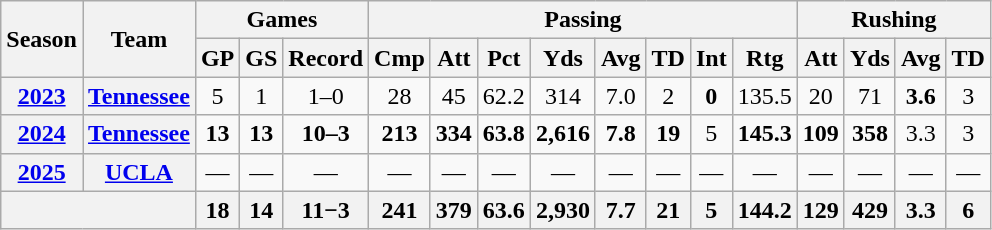<table class="wikitable" style="text-align:center;">
<tr>
<th rowspan="2">Season</th>
<th rowspan="2">Team</th>
<th colspan="3">Games</th>
<th colspan="8">Passing</th>
<th colspan="5">Rushing</th>
</tr>
<tr>
<th>GP</th>
<th>GS</th>
<th>Record</th>
<th>Cmp</th>
<th>Att</th>
<th>Pct</th>
<th>Yds</th>
<th>Avg</th>
<th>TD</th>
<th>Int</th>
<th>Rtg</th>
<th>Att</th>
<th>Yds</th>
<th>Avg</th>
<th>TD</th>
</tr>
<tr>
<th><a href='#'>2023</a></th>
<th><a href='#'>Tennessee</a></th>
<td>5</td>
<td>1</td>
<td>1–0</td>
<td>28</td>
<td>45</td>
<td>62.2</td>
<td>314</td>
<td>7.0</td>
<td>2</td>
<td><strong>0</strong></td>
<td>135.5</td>
<td>20</td>
<td>71</td>
<td><strong>3.6</strong></td>
<td>3</td>
</tr>
<tr>
<th><a href='#'>2024</a></th>
<th><a href='#'>Tennessee</a></th>
<td><strong>13</strong></td>
<td><strong>13</strong></td>
<td><strong>10–3</strong></td>
<td><strong>213</strong></td>
<td><strong>334</strong></td>
<td><strong>63.8</strong></td>
<td><strong>2,616</strong></td>
<td><strong>7.8</strong></td>
<td><strong>19</strong></td>
<td>5</td>
<td><strong>145.3</strong></td>
<td><strong>109</strong></td>
<td><strong>358</strong></td>
<td>3.3</td>
<td>3</td>
</tr>
<tr>
<th><a href='#'>2025</a></th>
<th><a href='#'>UCLA</a></th>
<td>—</td>
<td>—</td>
<td>—</td>
<td>—</td>
<td>—</td>
<td>—</td>
<td>—</td>
<td>—</td>
<td>—</td>
<td>—</td>
<td>—</td>
<td>—</td>
<td>—</td>
<td>—</td>
<td>—</td>
</tr>
<tr>
<th colspan="2"></th>
<th>18</th>
<th>14</th>
<th>11−3</th>
<th>241</th>
<th>379</th>
<th>63.6</th>
<th>2,930</th>
<th>7.7</th>
<th>21</th>
<th>5</th>
<th>144.2</th>
<th>129</th>
<th>429</th>
<th>3.3</th>
<th>6</th>
</tr>
</table>
